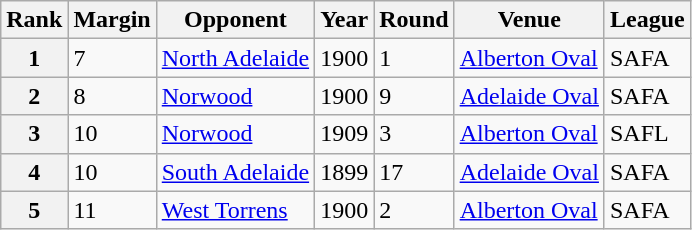<table class="wikitable">
<tr>
<th>Rank</th>
<th>Margin</th>
<th>Opponent</th>
<th>Year</th>
<th>Round</th>
<th>Venue</th>
<th>League</th>
</tr>
<tr>
<th>1</th>
<td>7</td>
<td><a href='#'>North Adelaide</a></td>
<td>1900</td>
<td>1</td>
<td><a href='#'>Alberton Oval</a></td>
<td>SAFA</td>
</tr>
<tr>
<th>2</th>
<td>8</td>
<td><a href='#'>Norwood</a></td>
<td>1900</td>
<td>9</td>
<td><a href='#'>Adelaide Oval</a></td>
<td>SAFA</td>
</tr>
<tr>
<th>3</th>
<td>10</td>
<td><a href='#'>Norwood</a></td>
<td>1909</td>
<td>3</td>
<td><a href='#'>Alberton Oval</a></td>
<td>SAFL</td>
</tr>
<tr>
<th>4</th>
<td>10</td>
<td><a href='#'>South Adelaide</a></td>
<td>1899</td>
<td>17</td>
<td><a href='#'>Adelaide Oval</a></td>
<td>SAFA</td>
</tr>
<tr>
<th>5</th>
<td>11</td>
<td><a href='#'>West Torrens</a></td>
<td>1900</td>
<td>2</td>
<td><a href='#'>Alberton Oval</a></td>
<td>SAFA</td>
</tr>
</table>
